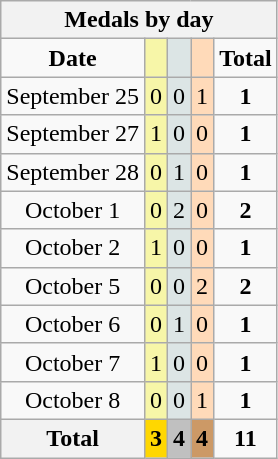<table class=wikitable style="text-align:center">
<tr>
<th colspan=7>Medals by day</th>
</tr>
<tr>
<td><strong>Date</strong></td>
<td style="background:#F7F6A8"></td>
<td style="background:#DCE5E5"></td>
<td style="background:#FFDAB9"></td>
<td><strong>Total</strong></td>
</tr>
<tr>
<td>September 25</td>
<td style="background:#F7F6A8">0</td>
<td style="background:#DCE5E5">0</td>
<td style="background:#FFDAB9">1</td>
<td><strong>1</strong></td>
</tr>
<tr>
<td>September 27</td>
<td style="background:#F7F6A8">1</td>
<td style="background:#DCE5E5">0</td>
<td style="background:#FFDAB9">0</td>
<td><strong>1</strong></td>
</tr>
<tr>
<td>September 28</td>
<td style="background:#F7F6A8">0</td>
<td style="background:#DCE5E5">1</td>
<td style="background:#FFDAB9">0</td>
<td><strong>1</strong></td>
</tr>
<tr>
<td>October 1</td>
<td style="background:#F7F6A8">0</td>
<td style="background:#DCE5E5">2</td>
<td style="background:#FFDAB9">0</td>
<td><strong>2</strong></td>
</tr>
<tr>
<td>October 2</td>
<td style="background:#F7F6A8">1</td>
<td style="background:#DCE5E5">0</td>
<td style="background:#FFDAB9">0</td>
<td><strong>1</strong></td>
</tr>
<tr>
<td>October 5</td>
<td style="background:#F7F6A8">0</td>
<td style="background:#DCE5E5">0</td>
<td style="background:#FFDAB9">2</td>
<td><strong>2</strong></td>
</tr>
<tr>
<td>October 6</td>
<td style="background:#F7F6A8">0</td>
<td style="background:#DCE5E5">1</td>
<td style="background:#FFDAB9">0</td>
<td><strong>1</strong></td>
</tr>
<tr>
<td>October 7</td>
<td style="background:#F7F6A8">1</td>
<td style="background:#DCE5E5">0</td>
<td style="background:#FFDAB9">0</td>
<td><strong>1</strong></td>
</tr>
<tr>
<td>October 8</td>
<td style="background:#F7F6A8">0</td>
<td style="background:#DCE5E5">0</td>
<td style="background:#FFDAB9">1</td>
<td><strong>1</strong></td>
</tr>
<tr>
<th>Total</th>
<td style="background:gold;"><strong>3</strong></td>
<td style="background:silver;"><strong>4</strong></td>
<td style="background:#c96;"><strong>4</strong></td>
<td><strong>11</strong></td>
</tr>
</table>
